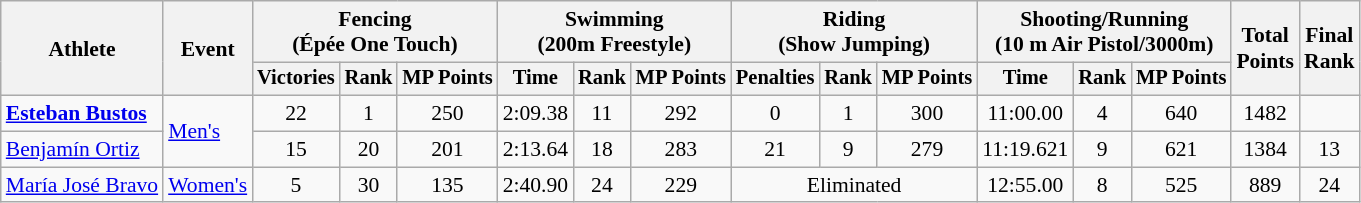<table class="wikitable" border="1" style="font-size:90%">
<tr>
<th rowspan=2>Athlete</th>
<th rowspan=2>Event</th>
<th colspan=3>Fencing<br><span> (Épée One Touch)</span></th>
<th colspan=3>Swimming<br><span> (200m Freestyle)</span></th>
<th colspan=3>Riding<br><span> (Show Jumping)</span></th>
<th colspan=3>Shooting/Running<br><span>(10 m Air Pistol/3000m)</span></th>
<th rowspan=2>Total<br>Points</th>
<th rowspan=2>Final<br>Rank</th>
</tr>
<tr style="font-size:95%">
<th>Victories</th>
<th>Rank</th>
<th>MP Points</th>
<th>Time</th>
<th>Rank</th>
<th>MP Points</th>
<th>Penalties</th>
<th>Rank</th>
<th>MP Points</th>
<th>Time</th>
<th>Rank</th>
<th>MP Points</th>
</tr>
<tr align=center>
<td align=left><strong><a href='#'>Esteban Bustos</a></strong></td>
<td align=left rowspan="2"><a href='#'>Men's</a></td>
<td>22</td>
<td>1</td>
<td>250</td>
<td>2:09.38</td>
<td>11</td>
<td>292</td>
<td>0</td>
<td>1</td>
<td>300</td>
<td>11:00.00</td>
<td>4</td>
<td>640</td>
<td>1482</td>
<td></td>
</tr>
<tr align=center>
<td align=left><a href='#'>Benjamín Ortiz</a></td>
<td>15</td>
<td>20</td>
<td>201</td>
<td>2:13.64</td>
<td>18</td>
<td>283</td>
<td>21</td>
<td>9</td>
<td>279</td>
<td>11:19.621</td>
<td>9</td>
<td>621</td>
<td>1384</td>
<td>13</td>
</tr>
<tr align=center>
<td align=left><a href='#'>María José Bravo</a></td>
<td align=left><a href='#'>Women's</a></td>
<td>5</td>
<td>30</td>
<td>135</td>
<td>2:40.90</td>
<td>24</td>
<td>229</td>
<td colspan=3>Eliminated</td>
<td>12:55.00</td>
<td>8</td>
<td>525</td>
<td>889</td>
<td>24</td>
</tr>
</table>
